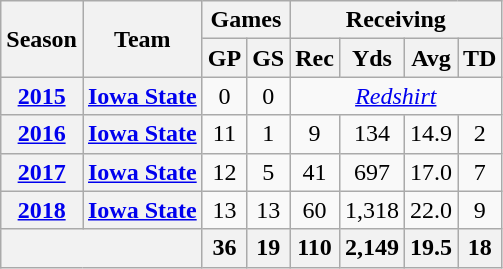<table class="wikitable" style="text-align:center;">
<tr>
<th rowspan="2">Season</th>
<th rowspan="2">Team</th>
<th colspan="2">Games</th>
<th colspan="4 ">Receiving</th>
</tr>
<tr>
<th>GP</th>
<th>GS</th>
<th>Rec</th>
<th>Yds</th>
<th>Avg</th>
<th>TD</th>
</tr>
<tr>
<th><a href='#'>2015</a></th>
<th><a href='#'>Iowa State</a></th>
<td>0</td>
<td>0</td>
<td colspan="4"> <em><a href='#'>Redshirt</a></em></td>
</tr>
<tr>
<th><a href='#'>2016</a></th>
<th><a href='#'>Iowa State</a></th>
<td>11</td>
<td>1</td>
<td>9</td>
<td>134</td>
<td>14.9</td>
<td>2</td>
</tr>
<tr>
<th><a href='#'>2017</a></th>
<th><a href='#'>Iowa State</a></th>
<td>12</td>
<td>5</td>
<td>41</td>
<td>697</td>
<td>17.0</td>
<td>7</td>
</tr>
<tr>
<th><a href='#'>2018</a></th>
<th><a href='#'>Iowa State</a></th>
<td>13</td>
<td>13</td>
<td>60</td>
<td>1,318</td>
<td>22.0</td>
<td>9</td>
</tr>
<tr>
<th colspan="2"></th>
<th>36</th>
<th>19</th>
<th>110</th>
<th>2,149</th>
<th>19.5</th>
<th>18</th>
</tr>
</table>
